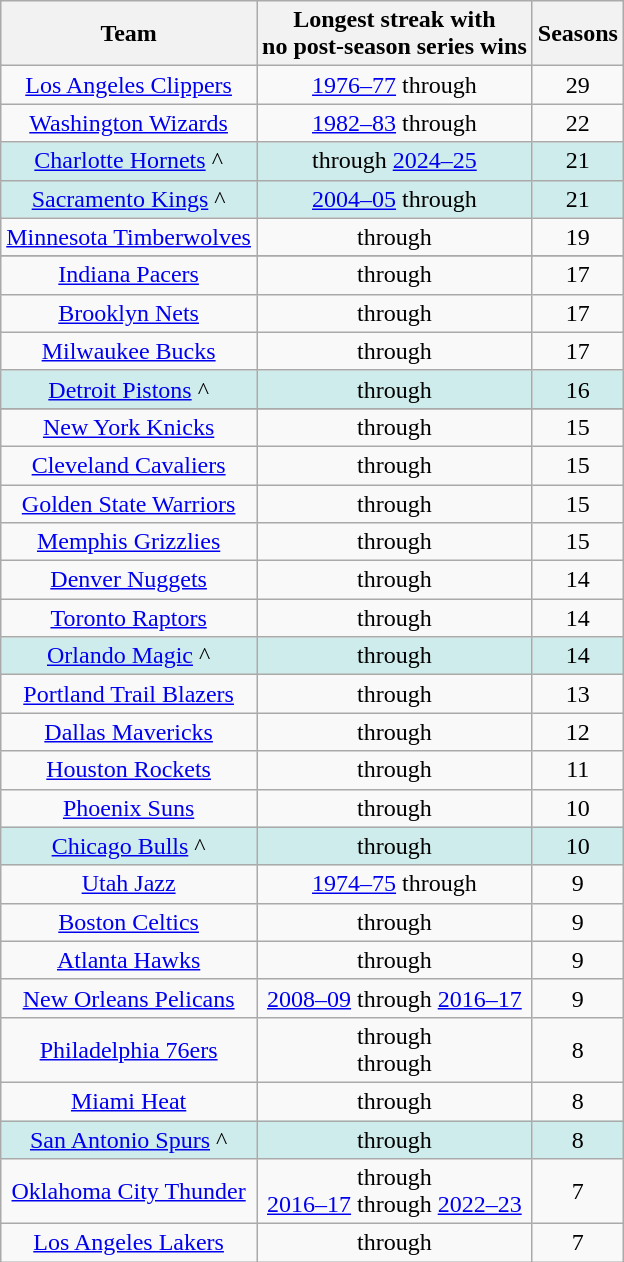<table class="wikitable sortable" style="text-align:center">
<tr>
<th>Team</th>
<th>Longest streak with <br>no post-season series wins</th>
<th>Seasons</th>
</tr>
<tr>
<td><a href='#'>Los Angeles Clippers</a></td>
<td><a href='#'>1976–77</a> through </td>
<td>29</td>
</tr>
<tr>
<td><a href='#'>Washington Wizards</a></td>
<td><a href='#'>1982–83</a> through </td>
<td>22</td>
</tr>
<tr>
<td style="background:#CFECEC"><a href='#'>Charlotte Hornets</a> ^</td>
<td style="background:#CFECEC"> through <a href='#'>2024–25</a></td>
<td style="background:#CFECEC">21</td>
</tr>
<tr>
<td style="background:#CFECEC"><a href='#'>Sacramento Kings</a> ^</td>
<td style="background:#CFECEC"><a href='#'>2004–05</a> through </td>
<td style="background:#CFECEC">21</td>
</tr>
<tr>
<td><a href='#'>Minnesota Timberwolves</a></td>
<td> through </td>
<td>19</td>
</tr>
<tr style="background:#CFECEC">
</tr>
<tr>
<td><a href='#'>Indiana Pacers</a></td>
<td> through </td>
<td>17</td>
</tr>
<tr>
<td><a href='#'>Brooklyn Nets</a></td>
<td> through </td>
<td>17</td>
</tr>
<tr>
<td><a href='#'>Milwaukee Bucks</a></td>
<td> through </td>
<td>17</td>
</tr>
<tr>
<td style="background:#CFECEC"><a href='#'>Detroit Pistons</a> ^</td>
<td style="background:#CFECEC"> through </td>
<td style="background:#CFECEC">16</td>
</tr>
<tr style="background:#CFECEC">
</tr>
<tr>
<td><a href='#'>New York Knicks</a></td>
<td> through </td>
<td>15</td>
</tr>
<tr>
<td><a href='#'>Cleveland Cavaliers</a></td>
<td> through </td>
<td>15</td>
</tr>
<tr>
<td><a href='#'>Golden State Warriors</a></td>
<td> through </td>
<td>15</td>
</tr>
<tr>
<td><a href='#'>Memphis Grizzlies</a></td>
<td> through </td>
<td>15</td>
</tr>
<tr>
<td><a href='#'>Denver Nuggets</a></td>
<td> through </td>
<td>14</td>
</tr>
<tr>
<td><a href='#'>Toronto Raptors</a></td>
<td> through </td>
<td>14</td>
</tr>
<tr>
<td style="background:#CFECEC"><a href='#'>Orlando Magic</a> ^</td>
<td style="background:#CFECEC"> through </td>
<td style="background:#CFECEC">14</td>
</tr>
<tr>
<td><a href='#'>Portland Trail Blazers</a></td>
<td> through </td>
<td>13</td>
</tr>
<tr>
<td><a href='#'>Dallas Mavericks</a></td>
<td> through </td>
<td>12</td>
</tr>
<tr>
<td><a href='#'>Houston Rockets</a></td>
<td> through </td>
<td>11</td>
</tr>
<tr>
<td><a href='#'>Phoenix Suns</a></td>
<td [> through </td>
<td>10</td>
</tr>
<tr>
<td style="background:#CFECEC"><a href='#'>Chicago Bulls</a> ^</td>
<td style="background:#CFECEC"> through </td>
<td style="background:#CFECEC">10</td>
</tr>
<tr>
<td><a href='#'>Utah Jazz</a></td>
<td><a href='#'>1974–75</a> through </td>
<td>9</td>
</tr>
<tr>
<td><a href='#'>Boston Celtics</a></td>
<td> through </td>
<td>9</td>
</tr>
<tr>
<td><a href='#'>Atlanta Hawks</a></td>
<td> through </td>
<td>9</td>
</tr>
<tr>
<td><a href='#'>New Orleans Pelicans</a></td>
<td><a href='#'>2008–09</a> through <a href='#'>2016–17</a></td>
<td>9</td>
</tr>
<tr>
<td><a href='#'>Philadelphia 76ers</a></td>
<td> through <br> through </td>
<td>8</td>
</tr>
<tr>
<td><a href='#'>Miami Heat</a></td>
<td> through </td>
<td>8</td>
</tr>
<tr>
<td style="background:#CFECEC"><a href='#'>San Antonio Spurs</a> ^</td>
<td style="background:#CFECEC"> through </td>
<td style="background:#CFECEC">8</td>
</tr>
<tr>
<td><a href='#'>Oklahoma City Thunder</a></td>
<td> through <br> <a href='#'>2016–17</a> through <a href='#'>2022–23</a></td>
<td>7</td>
</tr>
<tr>
<td><a href='#'>Los Angeles Lakers</a></td>
<td> through </td>
<td>7</td>
</tr>
</table>
